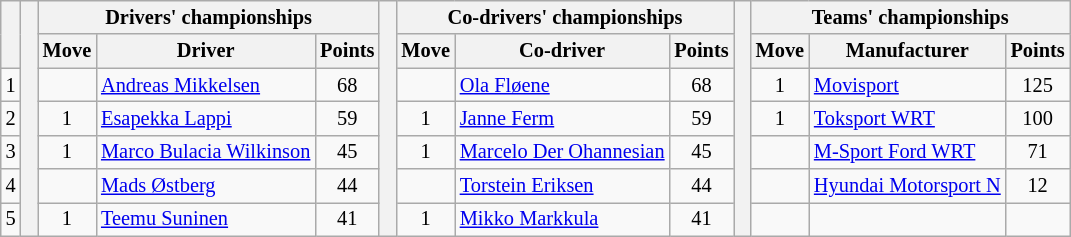<table class="wikitable" style="font-size:85%;">
<tr>
<th rowspan="2"></th>
<th rowspan="7" style="width:5px;"></th>
<th colspan="3">Drivers' championships</th>
<th rowspan="7" style="width:5px;"></th>
<th colspan="3" nowrap>Co-drivers' championships</th>
<th rowspan="7" style="width:5px;"></th>
<th colspan="3" nowrap>Teams' championships</th>
</tr>
<tr>
<th>Move</th>
<th>Driver</th>
<th>Points</th>
<th>Move</th>
<th>Co-driver</th>
<th>Points</th>
<th>Move</th>
<th>Manufacturer</th>
<th>Points</th>
</tr>
<tr>
<td align="center">1</td>
<td align="center"></td>
<td><a href='#'>Andreas Mikkelsen</a></td>
<td align="center">68</td>
<td align="center"></td>
<td><a href='#'>Ola Fløene</a></td>
<td align="center">68</td>
<td align="center"> 1</td>
<td><a href='#'>Movisport</a></td>
<td align="center">125</td>
</tr>
<tr>
<td align="center">2</td>
<td align="center"> 1</td>
<td><a href='#'>Esapekka Lappi</a></td>
<td align="center">59</td>
<td align="center"> 1</td>
<td><a href='#'>Janne Ferm</a></td>
<td align="center">59</td>
<td align="center"> 1</td>
<td><a href='#'>Toksport WRT</a></td>
<td align="center">100</td>
</tr>
<tr>
<td align="center">3</td>
<td align="center"> 1</td>
<td><a href='#'>Marco Bulacia Wilkinson</a></td>
<td align="center">45</td>
<td align="center"> 1</td>
<td><a href='#'>Marcelo Der Ohannesian</a></td>
<td align="center">45</td>
<td align="center"></td>
<td><a href='#'>M-Sport Ford WRT</a></td>
<td align="center">71</td>
</tr>
<tr>
<td align="center">4</td>
<td align="center"></td>
<td><a href='#'>Mads Østberg</a></td>
<td align="center">44</td>
<td align="center"></td>
<td><a href='#'>Torstein Eriksen</a></td>
<td align="center">44</td>
<td align="center"></td>
<td><a href='#'>Hyundai Motorsport N</a></td>
<td align="center">12</td>
</tr>
<tr>
<td align="center">5</td>
<td align="center"> 1</td>
<td><a href='#'>Teemu Suninen</a></td>
<td align="center">41</td>
<td align="center"> 1</td>
<td><a href='#'>Mikko Markkula</a></td>
<td align="center">41</td>
<td></td>
<td></td>
<td></td>
</tr>
</table>
